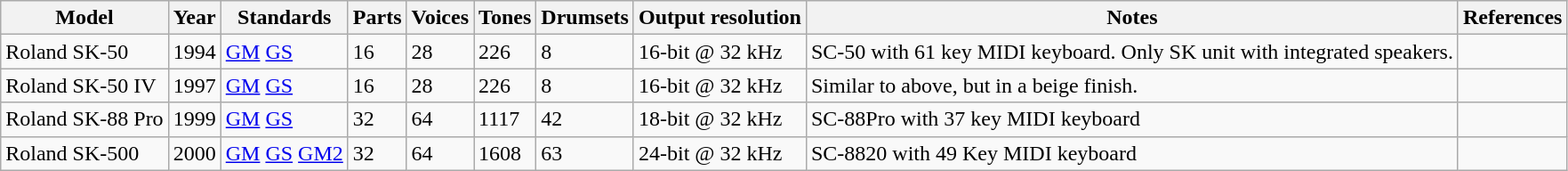<table class="wikitable">
<tr>
<th>Model</th>
<th>Year</th>
<th>Standards</th>
<th>Parts</th>
<th>Voices</th>
<th>Tones</th>
<th>Drumsets</th>
<th>Output resolution</th>
<th>Notes</th>
<th>References</th>
</tr>
<tr>
<td>Roland SK-50</td>
<td>1994</td>
<td><a href='#'>GM</a> <a href='#'>GS</a></td>
<td>16</td>
<td>28</td>
<td>226</td>
<td>8</td>
<td>16-bit @ 32 kHz</td>
<td>SC-50 with 61 key MIDI keyboard. Only SK unit with integrated speakers.</td>
<td></td>
</tr>
<tr>
<td>Roland SK-50 IV</td>
<td>1997</td>
<td><a href='#'>GM</a> <a href='#'>GS</a></td>
<td>16</td>
<td>28</td>
<td>226</td>
<td>8</td>
<td>16-bit @ 32 kHz</td>
<td>Similar to above, but in a beige finish.</td>
<td></td>
</tr>
<tr>
<td>Roland SK-88 Pro</td>
<td>1999</td>
<td><a href='#'>GM</a> <a href='#'>GS</a></td>
<td>32</td>
<td>64</td>
<td>1117</td>
<td>42</td>
<td>18-bit @ 32 kHz</td>
<td>SC-88Pro with 37 key MIDI keyboard</td>
<td></td>
</tr>
<tr>
<td>Roland SK-500</td>
<td>2000</td>
<td><a href='#'>GM</a> <a href='#'>GS</a> <a href='#'>GM2</a></td>
<td>32</td>
<td>64</td>
<td>1608</td>
<td>63</td>
<td>24-bit @ 32 kHz</td>
<td>SC-8820 with 49 Key MIDI keyboard</td>
<td></td>
</tr>
</table>
